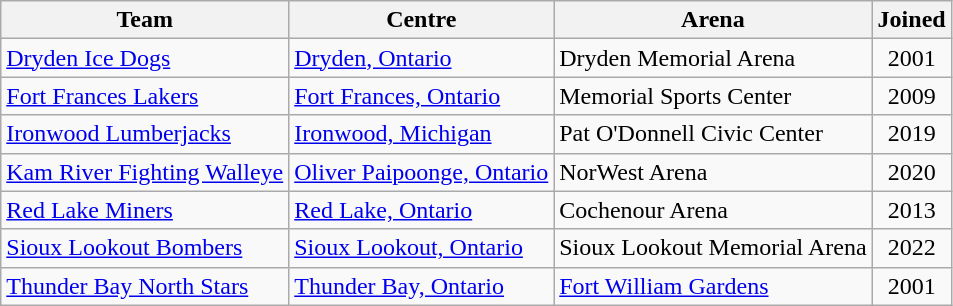<table class="wikitable">
<tr>
<th>Team</th>
<th>Centre</th>
<th>Arena</th>
<th>Joined</th>
</tr>
<tr>
<td><a href='#'>Dryden Ice Dogs</a></td>
<td><a href='#'>Dryden, Ontario</a></td>
<td>Dryden Memorial Arena</td>
<td align=center>2001</td>
</tr>
<tr>
<td><a href='#'>Fort Frances Lakers</a></td>
<td><a href='#'>Fort Frances, Ontario</a></td>
<td>Memorial Sports Center</td>
<td align=center>2009</td>
</tr>
<tr>
<td><a href='#'>Ironwood Lumberjacks</a></td>
<td><a href='#'>Ironwood, Michigan</a></td>
<td>Pat O'Donnell Civic Center</td>
<td align="center">2019</td>
</tr>
<tr>
<td><a href='#'>Kam River Fighting Walleye</a></td>
<td><a href='#'>Oliver Paipoonge, Ontario</a></td>
<td>NorWest Arena</td>
<td align=center>2020</td>
</tr>
<tr>
<td><a href='#'>Red Lake Miners</a></td>
<td><a href='#'>Red Lake, Ontario</a></td>
<td>Cochenour Arena</td>
<td align="center">2013</td>
</tr>
<tr>
<td><a href='#'>Sioux Lookout Bombers</a></td>
<td><a href='#'>Sioux Lookout, Ontario</a></td>
<td>Sioux Lookout Memorial Arena</td>
<td align="center">2022</td>
</tr>
<tr>
<td><a href='#'>Thunder Bay North Stars</a></td>
<td><a href='#'>Thunder Bay, Ontario</a></td>
<td><a href='#'>Fort William Gardens</a></td>
<td align="center">2001</td>
</tr>
</table>
